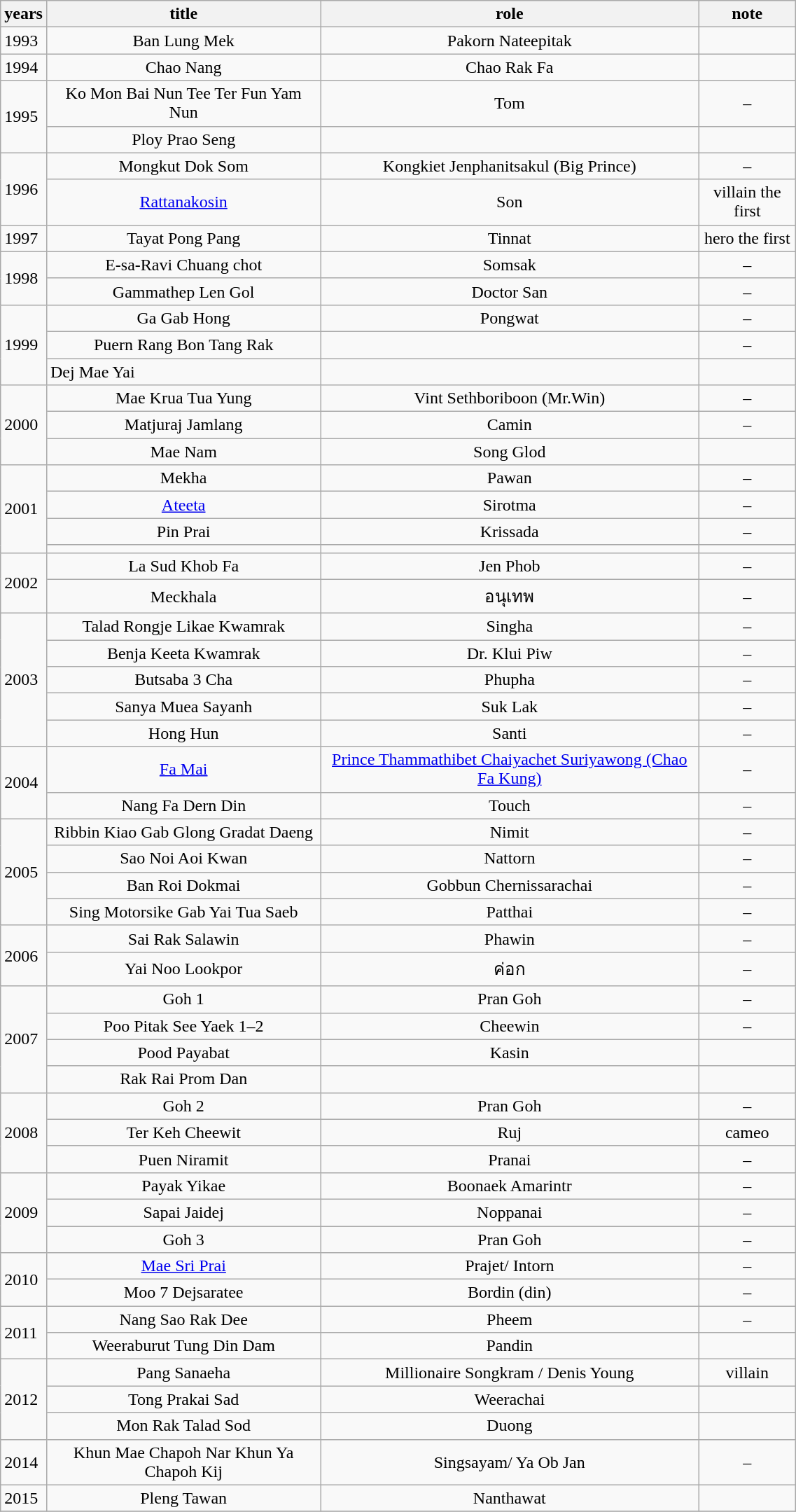<table class="wikitable" width = 60%>
<tr>
<th>years</th>
<th>title</th>
<th>role</th>
<th>note</th>
</tr>
<tr>
<td>1993</td>
<td align="center">Ban Lung Mek</td>
<td align = "center">Pakorn Nateepitak</td>
<td align = "center"></td>
</tr>
<tr>
<td>1994</td>
<td align="center">Chao Nang</td>
<td align="center">Chao Rak Fa</td>
<td align="center"></td>
</tr>
<tr>
<td rowspan = "2">1995</td>
<td align="center">Ko Mon Bai Nun Tee Ter Fun Yam Nun</td>
<td align="center">Tom</td>
<td align="center">–</td>
</tr>
<tr>
<td align = "center">Ploy Prao Seng</td>
<td align = "center"></td>
<td align = "center"></td>
</tr>
<tr>
<td rowspan = "2">1996</td>
<td align = "center">Mongkut Dok Som</td>
<td align="center">Kongkiet Jenphanitsakul (Big Prince)</td>
<td align="center">–</td>
</tr>
<tr>
<td align = "center"><a href='#'>Rattanakosin</a></td>
<td align="center">Son</td>
<td align="center">villain the first</td>
</tr>
<tr>
<td rowspan = "1">1997</td>
<td align="center">Tayat Pong Pang</td>
<td align="center">Tinnat</td>
<td align="center">hero the first</td>
</tr>
<tr>
<td rowspan = "2">1998</td>
<td align = "center">E-sa-Ravi Chuang chot</td>
<td align="center">Somsak</td>
<td align="center">–</td>
</tr>
<tr>
<td align = "center">Gammathep Len Gol</td>
<td align="center">Doctor San</td>
<td align="center">–</td>
</tr>
<tr>
<td rowspan = "3">1999</td>
<td align="center">Ga Gab Hong</td>
<td align="center">Pongwat</td>
<td align="center">–</td>
</tr>
<tr>
<td align = "center">Puern Rang Bon Tang Rak</td>
<td align="center"></td>
<td align="center">–</td>
</tr>
<tr>
<td .align = "center">Dej Mae Yai</td>
<td align = "center"></td>
<td align = "center"></td>
</tr>
<tr>
<td rowspan = "3">2000</td>
<td align = "center">Mae Krua Tua Yung</td>
<td align="center">Vint Sethboriboon (Mr.Win)</td>
<td align="center">–</td>
</tr>
<tr>
<td align = "center">Matjuraj Jamlang</td>
<td align="center">Camin</td>
<td align="center">–</td>
</tr>
<tr>
<td align="center">Mae Nam</td>
<td align="center">Song Glod</td>
<td align="center"></td>
</tr>
<tr>
<td rowspan = "4">2001</td>
<td align = "center">Mekha</td>
<td align="center">Pawan</td>
<td align="center">–</td>
</tr>
<tr>
<td align = "center"><a href='#'>Ateeta</a></td>
<td align="center">Sirotma</td>
<td align="center">–</td>
</tr>
<tr>
<td align = "center">Pin Prai</td>
<td align="center">Krissada</td>
<td align="center">–</td>
</tr>
<tr>
<td align = "Amazing Kok Charoen"></td>
<td align = ""></td>
<td align = ""></td>
</tr>
<tr>
<td rowspan = "2">2002</td>
<td align = "center">La Sud Khob Fa</td>
<td align="center">Jen Phob</td>
<td align="center">–</td>
</tr>
<tr>
<td align = "center">Meckhala</td>
<td align="center">อนุเทพ</td>
<td align="center">–</td>
</tr>
<tr>
<td rowspan = "5">2003</td>
<td align = "center">Talad Rongje Likae Kwamrak</td>
<td align="center">Singha</td>
<td align="center">–</td>
</tr>
<tr>
<td align = "center">Benja Keeta Kwamrak</td>
<td align="center">Dr. Klui Piw</td>
<td align="center">–</td>
</tr>
<tr>
<td align = "center">Butsaba 3 Cha</td>
<td align="center">Phupha</td>
<td align="center">–</td>
</tr>
<tr>
<td align = "center">Sanya Muea Sayanh</td>
<td align="center">Suk Lak</td>
<td align="center">–</td>
</tr>
<tr>
<td align = "center">Hong Hun</td>
<td align="center">Santi</td>
<td align="center">–</td>
</tr>
<tr>
<td rowspan = "2">2004</td>
<td align = "center"><a href='#'>Fa Mai</a></td>
<td align="center"><a href='#'>Prince Thammathibet Chaiyachet Suriyawong (Chao Fa Kung)</a></td>
<td align="center">–</td>
</tr>
<tr>
<td align = "center">Nang Fa Dern Din</td>
<td align="center">Touch</td>
<td align="center">–</td>
</tr>
<tr>
<td rowspan = "4">2005</td>
<td align = "center">Ribbin Kiao Gab Glong Gradat Daeng</td>
<td align="center">Nimit</td>
<td align="center">–</td>
</tr>
<tr>
<td align = "center">Sao Noi Aoi Kwan</td>
<td align="center">Nattorn</td>
<td align="center">–</td>
</tr>
<tr>
<td align = "center">Ban Roi Dokmai</td>
<td align="center">Gobbun Chernissarachai</td>
<td align="center">–</td>
</tr>
<tr>
<td align = "center">Sing Motorsike Gab Yai Tua Saeb</td>
<td align="center">Patthai</td>
<td align="center">–</td>
</tr>
<tr>
<td rowspan = "2">2006</td>
<td align = "center">Sai Rak Salawin</td>
<td align="center">Phawin</td>
<td align="center">–</td>
</tr>
<tr>
<td align = "center">Yai Noo Lookpor</td>
<td align="center">ค่อก</td>
<td align="center">–</td>
</tr>
<tr>
<td rowspan = "4">2007</td>
<td align = "center">Goh 1</td>
<td align="center">Pran Goh</td>
<td align="center">–</td>
</tr>
<tr>
<td align = "center">Poo Pitak See Yaek 1–2</td>
<td align="center">Cheewin</td>
<td align="center">–</td>
</tr>
<tr>
<td align = "center">Pood Payabat</td>
<td align="center">Kasin</td>
<td align="center"></td>
</tr>
<tr>
<td align="center">Rak Rai Prom Dan</td>
<td align="center"></td>
<td align="center"></td>
</tr>
<tr>
<td rowspan = "3">2008</td>
<td align = "center">Goh 2</td>
<td align="center">Pran Goh</td>
<td align="center">–</td>
</tr>
<tr>
<td align = "center">Ter Keh Cheewit</td>
<td align="center">Ruj</td>
<td align="center">cameo</td>
</tr>
<tr>
<td align = "center">Puen Niramit</td>
<td align="center">Pranai</td>
<td align="center">–</td>
</tr>
<tr>
<td rowspan = "3">2009</td>
<td align = "center">Payak Yikae</td>
<td align="center">Boonaek Amarintr</td>
<td align="center">–</td>
</tr>
<tr>
<td align = "center">Sapai Jaidej</td>
<td align="center">Noppanai</td>
<td align="center">–</td>
</tr>
<tr>
<td align = "center">Goh 3</td>
<td align="center">Pran Goh</td>
<td align="center">–</td>
</tr>
<tr>
<td rowspan = "2">2010</td>
<td align = "center"><a href='#'>Mae Sri Prai</a></td>
<td align="center">Prajet/ Intorn</td>
<td align="center">–</td>
</tr>
<tr>
<td align = "center">Moo 7 Dejsaratee</td>
<td align="center">Bordin (din)</td>
<td align="center">–</td>
</tr>
<tr>
<td rowspan = "2">2011</td>
<td align = "center">Nang Sao Rak Dee</td>
<td align="center">Pheem</td>
<td align="center">–</td>
</tr>
<tr>
<td align = "center">Weeraburut Tung Din Dam</td>
<td align="center">Pandin</td>
<td align="center"></td>
</tr>
<tr>
<td rowspan = "3">2012</td>
<td align = "center">Pang Sanaeha</td>
<td align="center">Millionaire Songkram / Denis Young</td>
<td align="center">villain</td>
</tr>
<tr>
<td align="center">Tong Prakai Sad</td>
<td align="center">Weerachai</td>
<td align="center"></td>
</tr>
<tr>
<td align="center">Mon Rak Talad Sod</td>
<td align="center">Duong</td>
<td align="center"></td>
</tr>
<tr>
<td rowspan = "1">2014</td>
<td align = "center">Khun Mae Chapoh Nar Khun Ya Chapoh Kij</td>
<td align="center">Singsayam/ Ya Ob Jan</td>
<td align="center">–</td>
</tr>
<tr>
<td rowspan = "1">2015</td>
<td align = "center">Pleng Tawan</td>
<td align="center">Nanthawat</td>
<td align="center"></td>
</tr>
<tr>
</tr>
</table>
